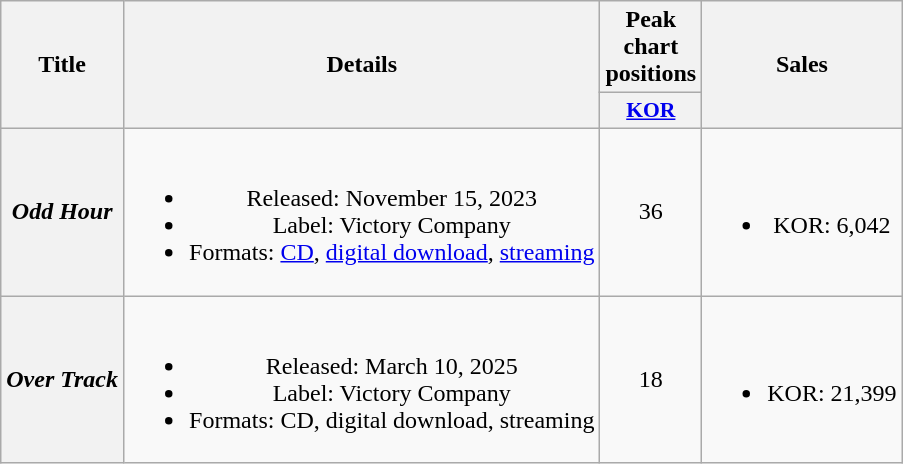<table class="wikitable plainrowheaders" style="text-align:center">
<tr>
<th scope="col" rowspan="2">Title</th>
<th scope="col" rowspan="2">Details</th>
<th scope="col" colspan="1">Peak chart positions</th>
<th scope="col" rowspan="2">Sales</th>
</tr>
<tr>
<th scope="col" style="width:3em;font-size:90%"><a href='#'>KOR</a><br></th>
</tr>
<tr>
<th scope="row"><em>Odd Hour</em></th>
<td><br><ul><li>Released: November 15, 2023</li><li>Label: Victory Company</li><li>Formats: <a href='#'>CD</a>, <a href='#'>digital download</a>, <a href='#'>streaming</a></li></ul></td>
<td>36</td>
<td><br><ul><li>KOR: 6,042</li></ul></td>
</tr>
<tr>
<th scope="row"><em>Over Track</em></th>
<td><br><ul><li>Released: March 10, 2025</li><li>Label: Victory Company</li><li>Formats: CD, digital download, streaming</li></ul></td>
<td>18</td>
<td><br><ul><li>KOR: 21,399</li></ul></td>
</tr>
</table>
